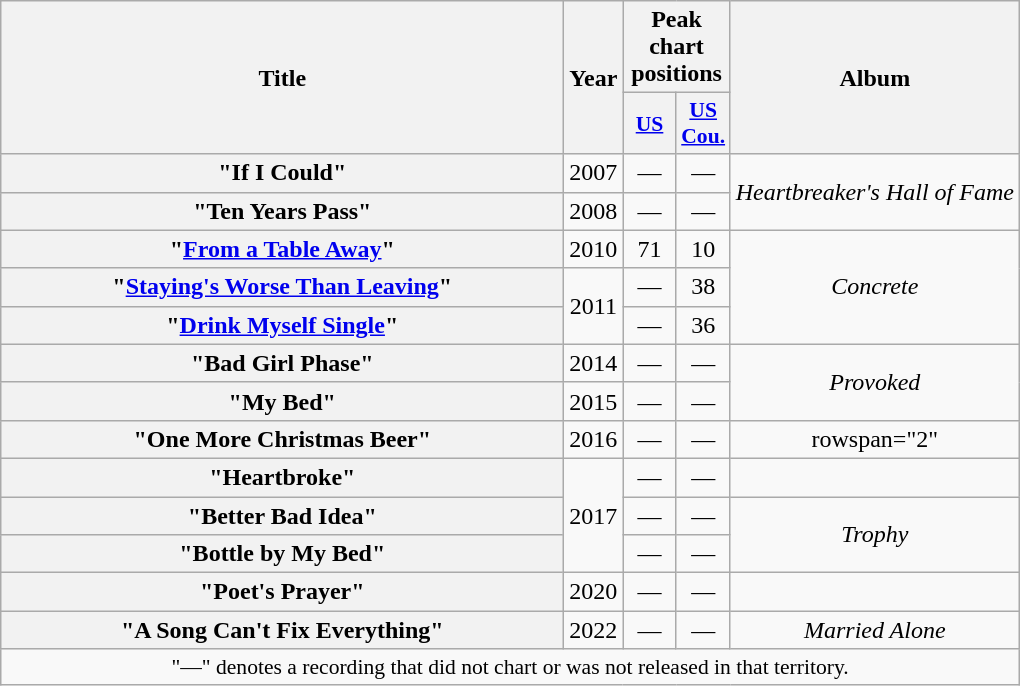<table class="wikitable plainrowheaders" style="text-align:center;" border="1">
<tr>
<th scope="col" rowspan="2" style="width:23em;">Title</th>
<th scope="col" rowspan="2">Year</th>
<th scope="col" colspan="2">Peak chart<br>positions</th>
<th scope="col" rowspan="2">Album</th>
</tr>
<tr>
<th scope="col" style="width:2em;font-size:90%;"><a href='#'>US</a><br></th>
<th scope="col" style="width:2em;font-size:90%;"><a href='#'>US<br>Cou.</a><br></th>
</tr>
<tr>
<th scope="row">"If I Could"</th>
<td>2007</td>
<td>—</td>
<td>—</td>
<td rowspan="2"><em>Heartbreaker's Hall of Fame</em></td>
</tr>
<tr>
<th scope="row">"Ten Years Pass"</th>
<td>2008</td>
<td>—</td>
<td>—</td>
</tr>
<tr>
<th scope="row">"<a href='#'>From a Table Away</a>"</th>
<td>2010</td>
<td>71</td>
<td>10</td>
<td rowspan="3"><em>Concrete</em></td>
</tr>
<tr>
<th scope="row">"<a href='#'>Staying's Worse Than Leaving</a>"</th>
<td rowspan="2">2011</td>
<td>—</td>
<td>38</td>
</tr>
<tr>
<th scope="row">"<a href='#'>Drink Myself Single</a>"</th>
<td>—</td>
<td>36</td>
</tr>
<tr>
<th scope="row">"Bad Girl Phase"</th>
<td>2014</td>
<td>—</td>
<td>—</td>
<td rowspan="2"><em>Provoked</em></td>
</tr>
<tr>
<th scope="row">"My Bed"<br></th>
<td>2015</td>
<td>—</td>
<td>—</td>
</tr>
<tr>
<th scope="row">"One More Christmas Beer"</th>
<td>2016</td>
<td>—</td>
<td>—</td>
<td>rowspan="2" </td>
</tr>
<tr>
<th scope="row">"Heartbroke"</th>
<td rowspan="3">2017</td>
<td>—</td>
<td>—</td>
</tr>
<tr>
<th scope="row">"Better Bad Idea"</th>
<td>—</td>
<td>—</td>
<td rowspan="2"><em>Trophy</em></td>
</tr>
<tr>
<th scope="row">"Bottle by My Bed"</th>
<td>—</td>
<td>—</td>
</tr>
<tr>
<th scope="row">"Poet's Prayer"</th>
<td>2020</td>
<td>—</td>
<td>—</td>
<td></td>
</tr>
<tr>
<th scope="row">"A Song Can't Fix Everything"<br></th>
<td>2022</td>
<td>—</td>
<td>—</td>
<td><em>Married Alone</em></td>
</tr>
<tr>
<td colspan="5" style="font-size:90%">"—" denotes a recording that did not chart or was not released in that territory.</td>
</tr>
</table>
